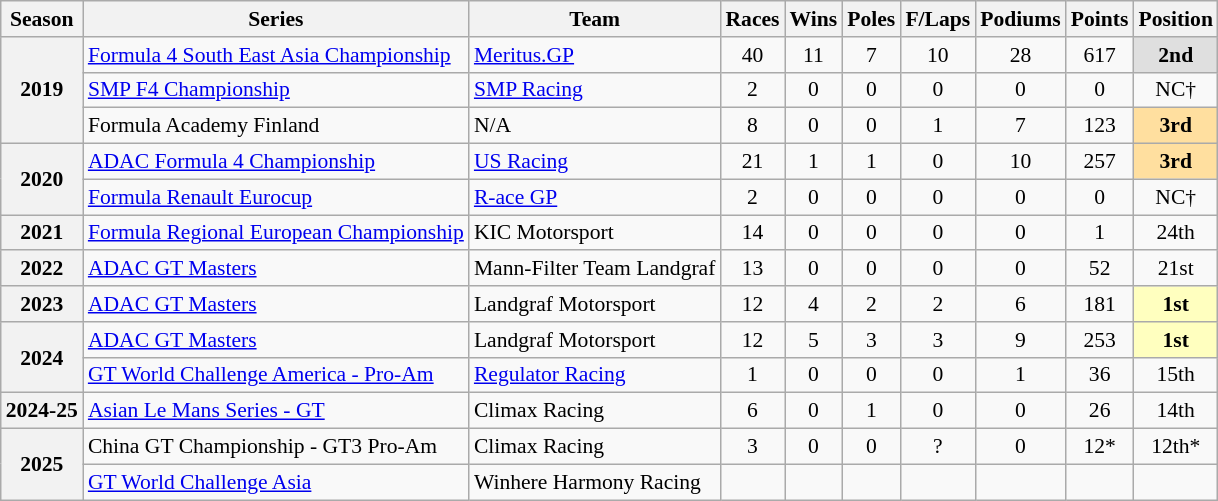<table class="wikitable" style="font-size: 90%; text-align:center">
<tr>
<th>Season</th>
<th>Series</th>
<th>Team</th>
<th>Races</th>
<th>Wins</th>
<th>Poles</th>
<th>F/Laps</th>
<th>Podiums</th>
<th>Points</th>
<th>Position</th>
</tr>
<tr>
<th rowspan=3>2019</th>
<td align=left><a href='#'>Formula 4 South East Asia Championship</a></td>
<td align=left><a href='#'>Meritus.GP</a></td>
<td>40</td>
<td>11</td>
<td>7</td>
<td>10</td>
<td>28</td>
<td>617</td>
<td style="background:#DFDFDF;"><strong>2nd</strong></td>
</tr>
<tr>
<td align=left><a href='#'>SMP F4 Championship</a></td>
<td align=left><a href='#'>SMP Racing</a></td>
<td>2</td>
<td>0</td>
<td>0</td>
<td>0</td>
<td>0</td>
<td>0</td>
<td>NC†</td>
</tr>
<tr>
<td align=left>Formula Academy Finland</td>
<td align=left>N/A</td>
<td>8</td>
<td>0</td>
<td>0</td>
<td>1</td>
<td>7</td>
<td>123</td>
<td style="background:#FFDF9F;"><strong>3rd</strong></td>
</tr>
<tr>
<th rowspan=2>2020</th>
<td align=left><a href='#'>ADAC Formula 4 Championship</a></td>
<td align=left><a href='#'>US Racing</a></td>
<td>21</td>
<td>1</td>
<td>1</td>
<td>0</td>
<td>10</td>
<td>257</td>
<td style="background:#FFDF9F;"><strong>3rd</strong></td>
</tr>
<tr>
<td align=left><a href='#'>Formula Renault Eurocup</a></td>
<td align=left><a href='#'>R-ace GP</a></td>
<td>2</td>
<td>0</td>
<td>0</td>
<td>0</td>
<td>0</td>
<td>0</td>
<td>NC†</td>
</tr>
<tr>
<th>2021</th>
<td align=left><a href='#'>Formula Regional European Championship</a></td>
<td align=left>KIC Motorsport</td>
<td>14</td>
<td>0</td>
<td>0</td>
<td>0</td>
<td>0</td>
<td>1</td>
<td>24th</td>
</tr>
<tr>
<th>2022</th>
<td align=left><a href='#'>ADAC GT Masters</a></td>
<td align=left>Mann-Filter Team Landgraf</td>
<td>13</td>
<td>0</td>
<td>0</td>
<td>0</td>
<td>0</td>
<td>52</td>
<td>21st</td>
</tr>
<tr>
<th>2023</th>
<td align=left><a href='#'>ADAC GT Masters</a></td>
<td align=left>Landgraf Motorsport</td>
<td>12</td>
<td>4</td>
<td>2</td>
<td>2</td>
<td>6</td>
<td>181</td>
<td style="background:#FFFFBF;"><strong>1st</strong></td>
</tr>
<tr>
<th rowspan="2">2024</th>
<td align=left><a href='#'>ADAC GT Masters</a></td>
<td align=left>Landgraf Motorsport</td>
<td>12</td>
<td>5</td>
<td>3</td>
<td>3</td>
<td>9</td>
<td>253</td>
<td style="background:#FFFFBF;"><strong>1st</strong></td>
</tr>
<tr>
<td align=left><a href='#'>GT World Challenge America - Pro-Am</a></td>
<td align=left><a href='#'>Regulator Racing</a></td>
<td>1</td>
<td>0</td>
<td>0</td>
<td>0</td>
<td>1</td>
<td>36</td>
<td>15th</td>
</tr>
<tr>
<th>2024-25</th>
<td align=left><a href='#'>Asian Le Mans Series - GT</a></td>
<td align=left>Climax Racing</td>
<td>6</td>
<td>0</td>
<td>1</td>
<td>0</td>
<td>0</td>
<td>26</td>
<td>14th</td>
</tr>
<tr>
<th rowspan="2">2025</th>
<td align=left>China GT Championship - GT3 Pro-Am</td>
<td align=left>Climax Racing</td>
<td>3</td>
<td>0</td>
<td>0</td>
<td>?</td>
<td>0</td>
<td>12*</td>
<td>12th*</td>
</tr>
<tr>
<td align="left"><a href='#'>GT World Challenge Asia</a></td>
<td align="left">Winhere Harmony Racing</td>
<td></td>
<td></td>
<td></td>
<td></td>
<td></td>
<td></td>
<td></td>
</tr>
</table>
